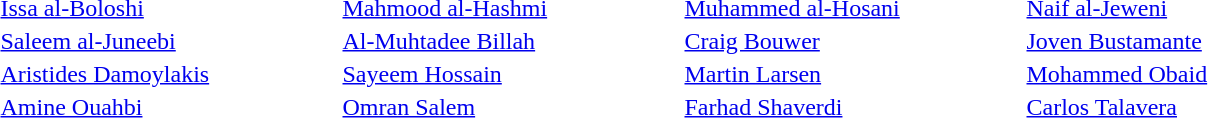<table>
<tr>
<td style="width:14em"> <a href='#'>Issa al-Boloshi</a></td>
<td style="width:14em"> <a href='#'>Mahmood al-Hashmi</a></td>
<td style="width:14em"> <a href='#'>Muhammed al-Hosani</a></td>
<td style="width:14em"> <a href='#'>Naif al-Jeweni</a></td>
</tr>
<tr>
<td> <a href='#'>Saleem al-Juneebi</a></td>
<td> <a href='#'>Al-Muhtadee Billah</a></td>
<td> <a href='#'>Craig Bouwer</a></td>
<td> <a href='#'>Joven Bustamante</a></td>
</tr>
<tr>
<td> <a href='#'>Aristides Damoylakis</a></td>
<td> <a href='#'>Sayeem Hossain</a></td>
<td> <a href='#'>Martin Larsen</a></td>
<td> <a href='#'>Mohammed Obaid</a></td>
</tr>
<tr>
<td> <a href='#'>Amine Ouahbi</a></td>
<td> <a href='#'>Omran Salem</a></td>
<td> <a href='#'>Farhad Shaverdi</a></td>
<td> <a href='#'>Carlos Talavera</a></td>
</tr>
</table>
